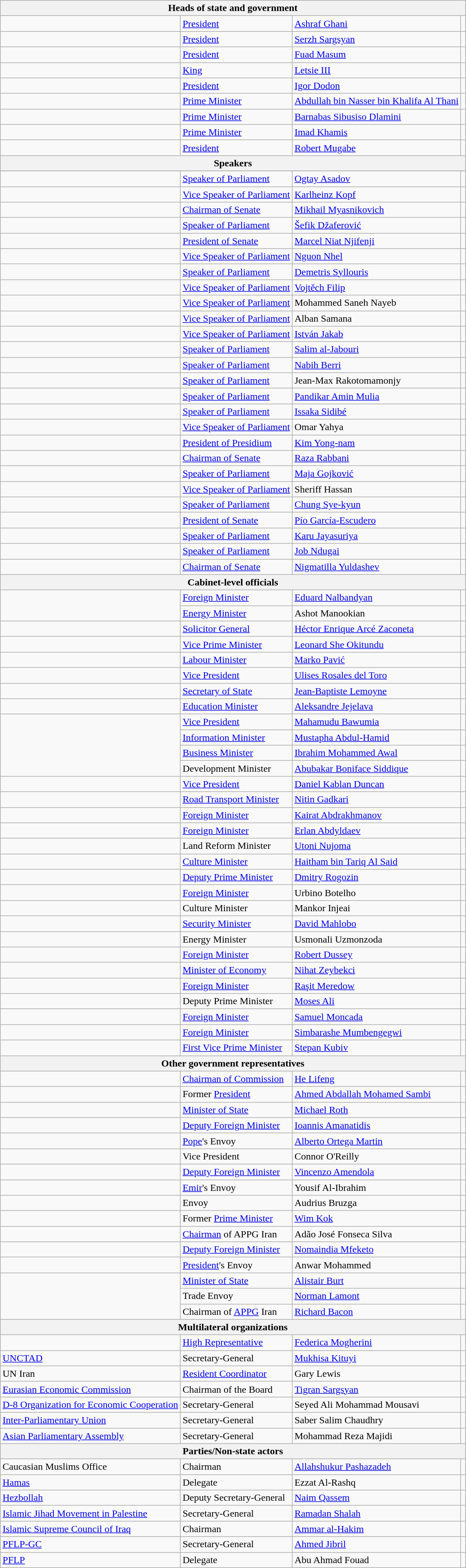<table class="wikitable">
<tr align=center>
<th colspan="4"><strong>Heads of state and government</strong></th>
</tr>
<tr>
<td></td>
<td><a href='#'>President</a></td>
<td><a href='#'>Ashraf Ghani</a></td>
<td></td>
</tr>
<tr>
<td></td>
<td><a href='#'>President</a></td>
<td><a href='#'>Serzh Sargsyan</a></td>
<td></td>
</tr>
<tr>
<td></td>
<td><a href='#'>President</a></td>
<td><a href='#'>Fuad Masum</a></td>
<td></td>
</tr>
<tr>
<td></td>
<td><a href='#'>King</a></td>
<td><a href='#'>Letsie III</a></td>
<td></td>
</tr>
<tr>
<td></td>
<td><a href='#'>President</a></td>
<td><a href='#'>Igor Dodon</a></td>
<td></td>
</tr>
<tr>
<td></td>
<td><a href='#'>Prime Minister</a></td>
<td><a href='#'>Abdullah bin Nasser bin Khalifa Al Thani</a></td>
<td></td>
</tr>
<tr>
<td></td>
<td><a href='#'>Prime Minister</a></td>
<td><a href='#'>Barnabas Sibusiso Dlamini</a></td>
<td></td>
</tr>
<tr>
<td></td>
<td><a href='#'>Prime Minister</a></td>
<td><a href='#'>Imad Khamis</a></td>
<td></td>
</tr>
<tr>
<td></td>
<td><a href='#'>President</a></td>
<td><a href='#'>Robert Mugabe</a></td>
<td></td>
</tr>
<tr align=center>
<th colspan="4"><strong>Speakers</strong></th>
</tr>
<tr align=center>
</tr>
<tr>
<td></td>
<td><a href='#'>Speaker of Parliament</a></td>
<td><a href='#'>Ogtay Asadov</a></td>
<td></td>
</tr>
<tr>
<td></td>
<td><a href='#'>Vice Speaker of Parliament</a></td>
<td><a href='#'>Karlheinz Kopf</a></td>
<td></td>
</tr>
<tr>
<td></td>
<td><a href='#'>Chairman of Senate</a></td>
<td><a href='#'>Mikhail Myasnikovich</a></td>
<td></td>
</tr>
<tr>
<td></td>
<td><a href='#'>Speaker of Parliament</a></td>
<td><a href='#'>Šefik Džaferović</a></td>
<td></td>
</tr>
<tr>
<td></td>
<td><a href='#'>President of Senate</a></td>
<td><a href='#'>Marcel Niat Njifenji</a></td>
<td></td>
</tr>
<tr>
<td></td>
<td><a href='#'>Vice Speaker of Parliament</a></td>
<td><a href='#'>Nguon Nhel</a></td>
<td></td>
</tr>
<tr>
<td></td>
<td><a href='#'>Speaker of Parliament</a></td>
<td><a href='#'>Demetris Syllouris</a></td>
<td></td>
</tr>
<tr>
<td></td>
<td><a href='#'>Vice Speaker of Parliament</a></td>
<td><a href='#'>Vojtěch Filip</a></td>
<td></td>
</tr>
<tr>
<td></td>
<td><a href='#'>Vice Speaker of Parliament</a></td>
<td>Mohammed Saneh Nayeb</td>
<td></td>
</tr>
<tr>
<td></td>
<td><a href='#'>Vice Speaker of Parliament</a></td>
<td>Alban Samana</td>
<td></td>
</tr>
<tr>
<td></td>
<td><a href='#'>Vice Speaker of Parliament</a></td>
<td><a href='#'>István Jakab</a></td>
<td></td>
</tr>
<tr>
<td></td>
<td><a href='#'>Speaker of Parliament</a></td>
<td><a href='#'>Salim al-Jabouri</a></td>
<td></td>
</tr>
<tr>
<td></td>
<td><a href='#'>Speaker of Parliament</a></td>
<td><a href='#'>Nabih Berri</a></td>
<td></td>
</tr>
<tr>
<td></td>
<td><a href='#'>Speaker of Parliament</a></td>
<td>Jean-Max Rakotomamonjy</td>
<td></td>
</tr>
<tr>
<td></td>
<td><a href='#'>Speaker of Parliament</a></td>
<td><a href='#'>Pandikar Amin Mulia</a></td>
<td></td>
</tr>
<tr>
<td></td>
<td><a href='#'>Speaker of Parliament</a></td>
<td><a href='#'>Issaka Sidibé</a></td>
<td></td>
</tr>
<tr>
<td></td>
<td><a href='#'>Vice Speaker of Parliament</a></td>
<td>Omar Yahya</td>
<td></td>
</tr>
<tr>
<td></td>
<td><a href='#'>President of Presidium</a></td>
<td><a href='#'>Kim Yong-nam</a></td>
<td></td>
</tr>
<tr>
<td></td>
<td><a href='#'>Chairman of Senate</a></td>
<td><a href='#'>Raza Rabbani</a></td>
<td></td>
</tr>
<tr>
<td></td>
<td><a href='#'>Speaker of Parliament</a></td>
<td><a href='#'>Maja Gojković</a></td>
<td></td>
</tr>
<tr>
<td></td>
<td><a href='#'>Vice Speaker of Parliament</a></td>
<td>Sheriff Hassan</td>
<td></td>
</tr>
<tr>
<td></td>
<td><a href='#'>Speaker of Parliament</a></td>
<td><a href='#'>Chung Sye-kyun</a></td>
<td></td>
</tr>
<tr>
<td></td>
<td><a href='#'>President of Senate</a></td>
<td><a href='#'>Pío García-Escudero</a></td>
<td></td>
</tr>
<tr>
<td></td>
<td><a href='#'>Speaker of Parliament</a></td>
<td><a href='#'>Karu Jayasuriya</a></td>
<td></td>
</tr>
<tr>
<td></td>
<td><a href='#'>Speaker of Parliament</a></td>
<td><a href='#'>Job Ndugai</a></td>
<td></td>
</tr>
<tr>
<td></td>
<td><a href='#'>Chairman of Senate</a></td>
<td><a href='#'>Nigmatilla Yuldashev</a></td>
<td></td>
</tr>
<tr>
<th colspan="4"><strong>Cabinet-level officials</strong></th>
</tr>
<tr>
<td rowspan="2"></td>
<td><a href='#'>Foreign Minister</a></td>
<td><a href='#'>Eduard Nalbandyan</a></td>
<td></td>
</tr>
<tr>
<td><a href='#'>Energy Minister</a></td>
<td>Ashot Manookian</td>
<td></td>
</tr>
<tr>
<td></td>
<td><a href='#'>Solicitor General</a></td>
<td><a href='#'>Héctor Enrique Arcé Zaconeta</a></td>
<td></td>
</tr>
<tr>
<td></td>
<td><a href='#'>Vice Prime Minister</a></td>
<td><a href='#'>Leonard She Okitundu</a></td>
<td></td>
</tr>
<tr>
<td></td>
<td><a href='#'>Labour Minister</a></td>
<td><a href='#'>Marko Pavić</a></td>
<td></td>
</tr>
<tr>
<td></td>
<td><a href='#'>Vice President</a></td>
<td><a href='#'>Ulises Rosales del Toro</a></td>
<td></td>
</tr>
<tr>
<td></td>
<td><a href='#'>Secretary of State</a></td>
<td><a href='#'>Jean-Baptiste Lemoyne</a></td>
<td></td>
</tr>
<tr>
<td></td>
<td><a href='#'>Education Minister</a></td>
<td><a href='#'>Aleksandre Jejelava</a></td>
<td></td>
</tr>
<tr>
<td rowspan="4"></td>
<td><a href='#'>Vice President</a></td>
<td><a href='#'>Mahamudu Bawumia</a></td>
<td></td>
</tr>
<tr>
<td><a href='#'>Information Minister</a></td>
<td><a href='#'>Mustapha Abdul-Hamid</a></td>
<td></td>
</tr>
<tr>
<td><a href='#'>Business Minister</a></td>
<td><a href='#'>Ibrahim Mohammed Awal</a></td>
<td></td>
</tr>
<tr>
<td>Development Minister</td>
<td><a href='#'>Abubakar Boniface Siddique</a></td>
<td></td>
</tr>
<tr>
<td></td>
<td><a href='#'>Vice President</a></td>
<td><a href='#'>Daniel Kablan Duncan</a></td>
<td></td>
</tr>
<tr>
<td></td>
<td><a href='#'>Road Transport Minister</a></td>
<td><a href='#'>Nitin Gadkari</a></td>
<td></td>
</tr>
<tr>
<td></td>
<td><a href='#'>Foreign Minister</a></td>
<td><a href='#'>Kairat Abdrakhmanov</a></td>
<td></td>
</tr>
<tr>
<td></td>
<td><a href='#'>Foreign Minister</a></td>
<td><a href='#'>Erlan Abdyldaev</a></td>
<td></td>
</tr>
<tr>
<td></td>
<td>Land Reform Minister</td>
<td><a href='#'>Utoni Nujoma</a></td>
<td></td>
</tr>
<tr>
<td></td>
<td><a href='#'>Culture Minister</a></td>
<td><a href='#'>Haitham bin Tariq Al Said</a></td>
<td></td>
</tr>
<tr>
<td></td>
<td><a href='#'>Deputy Prime Minister</a></td>
<td><a href='#'>Dmitry Rogozin</a></td>
<td></td>
</tr>
<tr>
<td></td>
<td><a href='#'>Foreign Minister</a></td>
<td>Urbino Botelho</td>
<td></td>
</tr>
<tr>
<td></td>
<td>Culture Minister</td>
<td>Mankor Injeai</td>
<td></td>
</tr>
<tr>
<td></td>
<td><a href='#'>Security Minister</a></td>
<td><a href='#'>David Mahlobo</a></td>
<td></td>
</tr>
<tr>
<td></td>
<td>Energy Minister</td>
<td>Usmonali Uzmonzoda</td>
<td></td>
</tr>
<tr>
<td></td>
<td><a href='#'>Foreign Minister</a></td>
<td><a href='#'>Robert Dussey</a></td>
<td></td>
</tr>
<tr>
<td></td>
<td><a href='#'>Minister of Economy</a></td>
<td><a href='#'>Nihat Zeybekci</a></td>
<td></td>
</tr>
<tr>
<td></td>
<td><a href='#'>Foreign Minister</a></td>
<td><a href='#'>Raşit Meredow</a></td>
<td></td>
</tr>
<tr>
<td></td>
<td>Deputy Prime Minister</td>
<td><a href='#'>Moses Ali</a></td>
<td></td>
</tr>
<tr>
<td></td>
<td><a href='#'>Foreign Minister</a></td>
<td><a href='#'>Samuel Moncada</a></td>
<td></td>
</tr>
<tr>
<td></td>
<td><a href='#'>Foreign Minister</a></td>
<td><a href='#'>Simbarashe Mumbengegwi</a></td>
<td></td>
</tr>
<tr>
<td></td>
<td><a href='#'>First Vice Prime Minister</a></td>
<td><a href='#'>Stepan Kubiv</a></td>
<td></td>
</tr>
<tr>
<th colspan="4"><strong>Other government representatives</strong></th>
</tr>
<tr>
<td></td>
<td><a href='#'>Chairman of Commission</a></td>
<td><a href='#'>He Lifeng</a></td>
<td></td>
</tr>
<tr>
<td></td>
<td>Former <a href='#'>President</a></td>
<td><a href='#'>Ahmed Abdallah Mohamed Sambi</a></td>
<td></td>
</tr>
<tr>
<td></td>
<td><a href='#'>Minister of State</a></td>
<td><a href='#'>Michael Roth</a></td>
<td></td>
</tr>
<tr>
<td></td>
<td><a href='#'>Deputy Foreign Minister</a></td>
<td><a href='#'>Ioannis Amanatidis</a></td>
<td></td>
</tr>
<tr>
<td></td>
<td><a href='#'>Pope</a>'s Envoy</td>
<td><a href='#'>Alberto Ortega Martin</a></td>
<td></td>
</tr>
<tr>
<td></td>
<td>Vice President</td>
<td>Connor O'Reilly</td>
<td></td>
</tr>
<tr>
<td></td>
<td><a href='#'>Deputy Foreign Minister</a></td>
<td><a href='#'>Vincenzo Amendola</a></td>
<td></td>
</tr>
<tr>
<td></td>
<td><a href='#'>Emir</a>'s Envoy</td>
<td>Yousif Al-Ibrahim</td>
<td></td>
</tr>
<tr>
<td></td>
<td>Envoy</td>
<td>Audrius Bruzga</td>
<td></td>
</tr>
<tr>
<td></td>
<td>Former <a href='#'>Prime Minister</a></td>
<td><a href='#'>Wim Kok</a></td>
<td></td>
</tr>
<tr>
<td></td>
<td><a href='#'>Chairman</a> of APPG Iran</td>
<td>Adão José Fonseca Silva</td>
<td></td>
</tr>
<tr>
<td></td>
<td><a href='#'>Deputy Foreign Minister</a></td>
<td><a href='#'>Nomaindia Mfeketo</a></td>
<td></td>
</tr>
<tr>
<td></td>
<td><a href='#'>President</a>'s Envoy</td>
<td>Anwar Mohammed</td>
<td></td>
</tr>
<tr>
<td rowspan="3"></td>
<td><a href='#'>Minister of State</a></td>
<td><a href='#'>Alistair Burt</a></td>
<td></td>
</tr>
<tr>
<td>Trade Envoy</td>
<td><a href='#'>Norman Lamont</a></td>
<td></td>
</tr>
<tr>
<td>Chairman of <a href='#'>APPG</a> Iran</td>
<td><a href='#'>Richard Bacon</a></td>
<td></td>
</tr>
<tr align=center>
<th colspan="4"><strong>Multilateral organizations</strong></th>
</tr>
<tr>
<td></td>
<td><a href='#'>High Representative</a></td>
<td><a href='#'>Federica Mogherini</a></td>
<td></td>
</tr>
<tr>
<td> <a href='#'>UNCTAD</a></td>
<td>Secretary-General</td>
<td><a href='#'>Mukhisa Kituyi</a></td>
<td></td>
</tr>
<tr>
<td> UN Iran</td>
<td><a href='#'>Resident Coordinator</a></td>
<td>Gary Lewis</td>
<td></td>
</tr>
<tr>
<td> <a href='#'>Eurasian Economic Commission</a></td>
<td>Chairman of the Board</td>
<td><a href='#'>Tigran Sargsyan</a></td>
<td></td>
</tr>
<tr>
<td><a href='#'>D-8 Organization for Economic Cooperation</a></td>
<td>Secretary-General</td>
<td>Seyed Ali Mohammad Mousavi</td>
<td></td>
</tr>
<tr>
<td><a href='#'>Inter-Parliamentary Union</a></td>
<td>Secretary-General</td>
<td>Saber Salim Chaudhry</td>
<td></td>
</tr>
<tr>
<td><a href='#'>Asian Parliamentary Assembly</a></td>
<td>Secretary-General</td>
<td>Mohammad Reza Majidi</td>
<td></td>
</tr>
<tr align=center>
<th colspan="4"><strong>Parties/Non-state actors</strong></th>
</tr>
<tr>
<td>Caucasian Muslims Office</td>
<td>Chairman</td>
<td><a href='#'>Allahshukur Pashazadeh</a></td>
<td></td>
</tr>
<tr>
<td> <a href='#'>Hamas</a></td>
<td>Delegate</td>
<td>Ezzat Al-Rashq</td>
<td></td>
</tr>
<tr>
<td> <a href='#'>Hezbollah</a></td>
<td>Deputy Secretary-General</td>
<td><a href='#'>Naim Qassem</a></td>
<td></td>
</tr>
<tr>
<td><a href='#'>Islamic Jihad Movement in Palestine</a></td>
<td>Secretary-General</td>
<td><a href='#'>Ramadan Shalah</a></td>
<td></td>
</tr>
<tr>
<td> <a href='#'>Islamic Supreme Council of Iraq</a></td>
<td>Chairman</td>
<td><a href='#'>Ammar al-Hakim</a></td>
<td></td>
</tr>
<tr>
<td> <a href='#'>PFLP-GC</a></td>
<td>Secretary-General</td>
<td><a href='#'>Ahmed Jibril</a></td>
<td></td>
</tr>
<tr>
<td><a href='#'>PFLP</a></td>
<td>Delegate</td>
<td>Abu Ahmad Fouad</td>
<td></td>
</tr>
</table>
